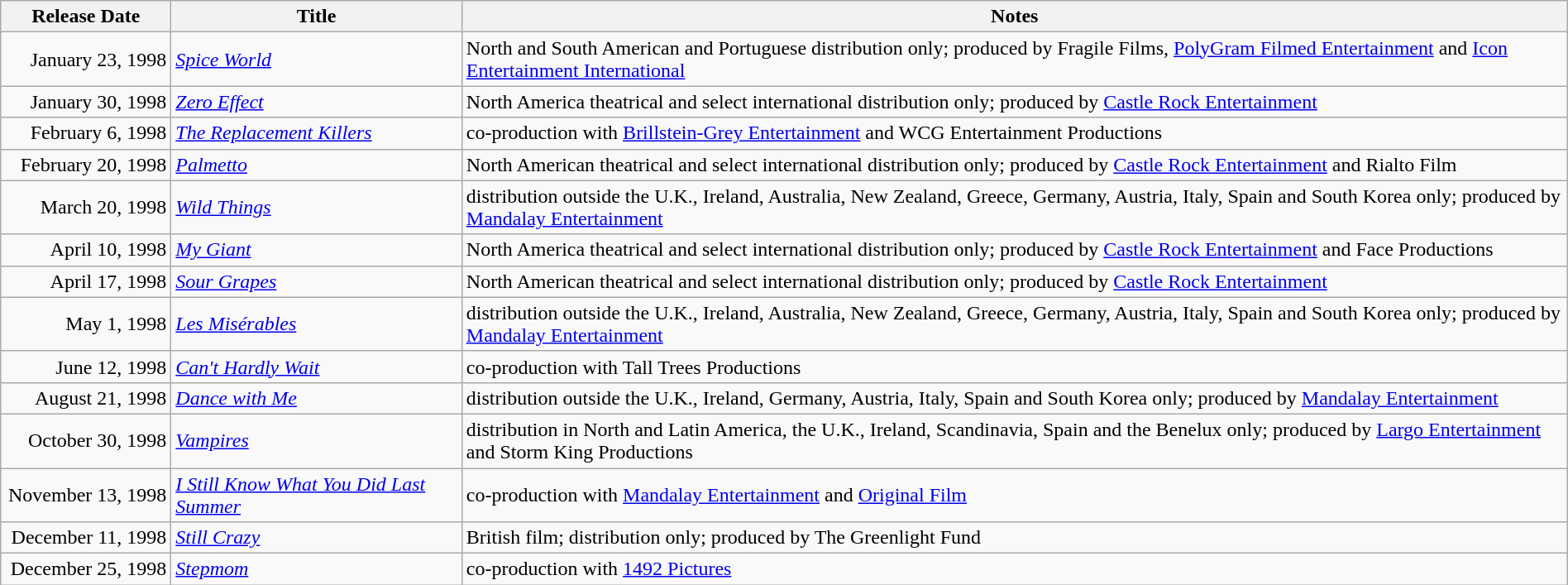<table class="wikitable sortable" style="width:100%;">
<tr>
<th scope="col" style="width:130px;">Release Date</th>
<th>Title</th>
<th>Notes</th>
</tr>
<tr>
<td style="text-align:right;">January 23, 1998</td>
<td><em><a href='#'>Spice World</a></em></td>
<td>North and South American and Portuguese distribution only; produced by Fragile Films, <a href='#'>PolyGram Filmed Entertainment</a> and <a href='#'>Icon Entertainment International</a></td>
</tr>
<tr>
<td style="text-align:right;">January 30, 1998</td>
<td><em><a href='#'>Zero Effect</a></em></td>
<td>North America theatrical and select international distribution only; produced by <a href='#'>Castle Rock Entertainment</a></td>
</tr>
<tr>
<td style="text-align:right;">February 6, 1998</td>
<td><em><a href='#'>The Replacement Killers</a></em></td>
<td>co-production with <a href='#'>Brillstein-Grey Entertainment</a> and WCG Entertainment Productions</td>
</tr>
<tr>
<td style="text-align:right;">February 20, 1998</td>
<td><em><a href='#'>Palmetto</a></em></td>
<td>North American theatrical and select international distribution only; produced by <a href='#'>Castle Rock Entertainment</a> and Rialto Film</td>
</tr>
<tr>
<td style="text-align:right;">March 20, 1998</td>
<td><em><a href='#'>Wild Things</a></em></td>
<td>distribution outside the U.K., Ireland, Australia, New Zealand, Greece, Germany, Austria, Italy, Spain and South Korea only; produced by <a href='#'>Mandalay Entertainment</a></td>
</tr>
<tr>
<td style="text-align:right;">April 10, 1998</td>
<td><em><a href='#'>My Giant</a></em></td>
<td>North America theatrical and select international distribution only; produced by <a href='#'>Castle Rock Entertainment</a> and Face Productions</td>
</tr>
<tr>
<td style="text-align:right;">April 17, 1998</td>
<td><em><a href='#'>Sour Grapes</a></em></td>
<td>North American theatrical and select international distribution only; produced by <a href='#'>Castle Rock Entertainment</a></td>
</tr>
<tr>
<td style="text-align:right;">May 1, 1998</td>
<td><em><a href='#'>Les Misérables</a></em></td>
<td>distribution outside the U.K., Ireland, Australia, New Zealand, Greece, Germany, Austria, Italy, Spain and South Korea only; produced by <a href='#'>Mandalay Entertainment</a></td>
</tr>
<tr>
<td style="text-align:right;">June 12, 1998</td>
<td><em><a href='#'>Can't Hardly Wait</a></em></td>
<td>co-production with Tall Trees Productions</td>
</tr>
<tr>
<td style="text-align:right;">August 21, 1998</td>
<td><em><a href='#'>Dance with Me</a></em></td>
<td>distribution outside the U.K., Ireland, Germany, Austria, Italy, Spain and South Korea only; produced by <a href='#'>Mandalay Entertainment</a></td>
</tr>
<tr>
<td style="text-align:right;">October 30, 1998</td>
<td><em><a href='#'>Vampires</a></em></td>
<td>distribution in North and Latin America, the U.K., Ireland, Scandinavia, Spain and the Benelux only; produced by <a href='#'>Largo Entertainment</a> and Storm King Productions</td>
</tr>
<tr>
<td style="text-align:right;">November 13, 1998</td>
<td><em><a href='#'>I Still Know What You Did Last Summer</a></em></td>
<td>co-production with <a href='#'>Mandalay Entertainment</a> and <a href='#'>Original Film</a></td>
</tr>
<tr>
<td style="text-align:right;">December 11, 1998</td>
<td><em><a href='#'>Still Crazy</a></em></td>
<td>British film; distribution only; produced by The Greenlight Fund</td>
</tr>
<tr>
<td style="text-align:right;">December 25, 1998</td>
<td><em><a href='#'>Stepmom</a></em></td>
<td>co-production with <a href='#'>1492 Pictures</a></td>
</tr>
</table>
